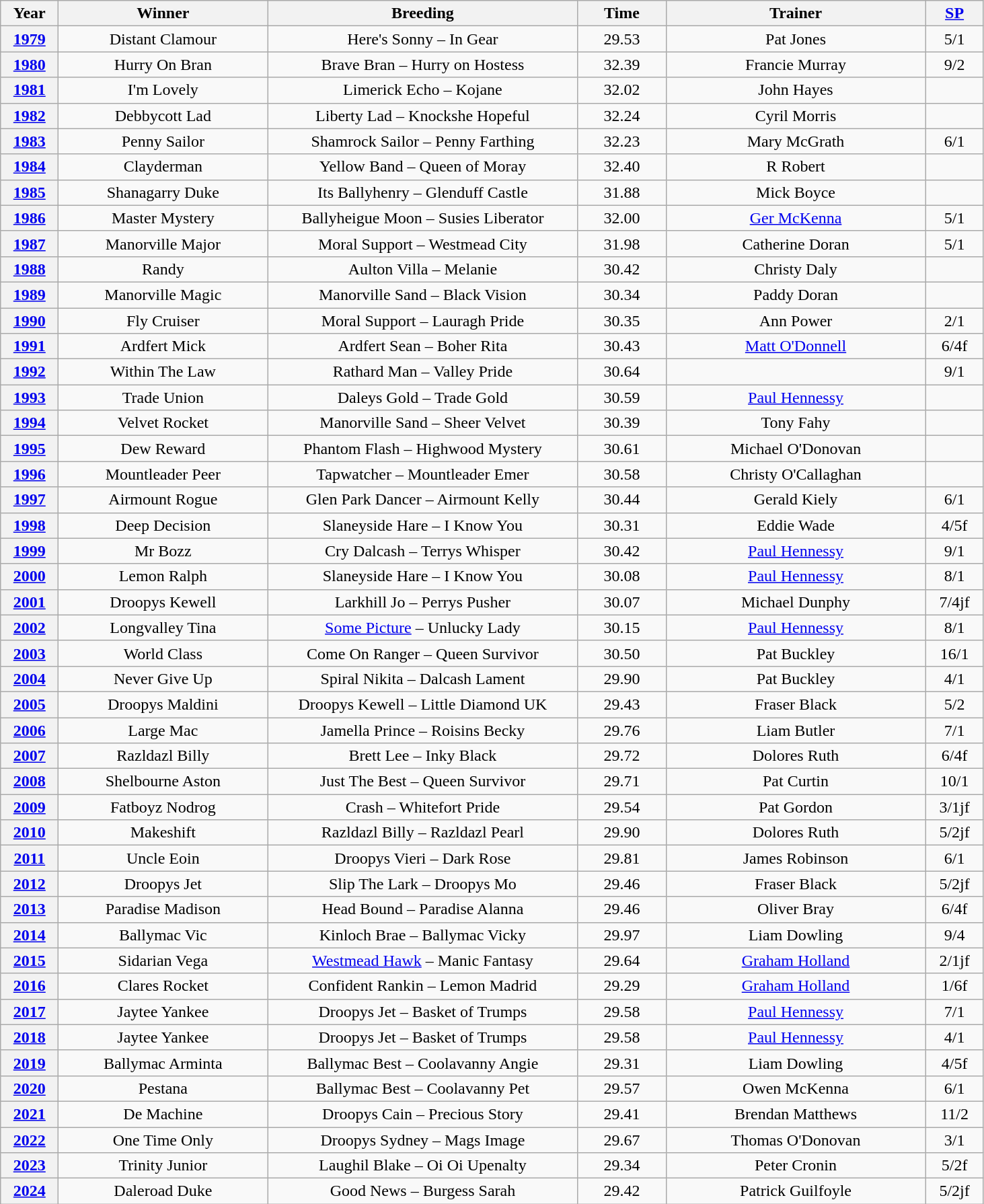<table class="wikitable" style="text-align:center">
<tr>
<th width=50>Year</th>
<th width=200>Winner</th>
<th width=300>Breeding</th>
<th width=80>Time</th>
<th width=250>Trainer</th>
<th width=50><a href='#'>SP</a></th>
</tr>
<tr>
<th><a href='#'>1979</a></th>
<td>Distant Clamour</td>
<td>Here's Sonny – In Gear</td>
<td>29.53</td>
<td>Pat Jones</td>
<td>5/1</td>
</tr>
<tr>
<th><a href='#'>1980</a></th>
<td>Hurry On Bran</td>
<td>Brave Bran – Hurry on Hostess</td>
<td>32.39</td>
<td>Francie Murray</td>
<td>9/2</td>
</tr>
<tr>
<th><a href='#'>1981</a></th>
<td>I'm Lovely</td>
<td>Limerick Echo – Kojane</td>
<td>32.02</td>
<td>John Hayes</td>
<td></td>
</tr>
<tr>
<th><a href='#'>1982</a></th>
<td>Debbycott Lad</td>
<td>Liberty Lad – Knockshe Hopeful</td>
<td>32.24</td>
<td>Cyril Morris</td>
<td></td>
</tr>
<tr>
<th><a href='#'>1983</a></th>
<td>Penny Sailor</td>
<td>Shamrock Sailor – Penny Farthing</td>
<td>32.23</td>
<td>Mary McGrath</td>
<td>6/1</td>
</tr>
<tr>
<th><a href='#'>1984</a></th>
<td>Clayderman</td>
<td>Yellow Band – Queen of Moray</td>
<td>32.40</td>
<td>R Robert</td>
<td></td>
</tr>
<tr>
<th><a href='#'>1985</a></th>
<td>Shanagarry Duke</td>
<td>Its Ballyhenry – Glenduff Castle</td>
<td>31.88</td>
<td>Mick Boyce</td>
<td></td>
</tr>
<tr>
<th><a href='#'>1986</a></th>
<td>Master Mystery</td>
<td>Ballyheigue Moon – Susies Liberator</td>
<td>32.00</td>
<td><a href='#'>Ger McKenna</a></td>
<td>5/1</td>
</tr>
<tr>
<th><a href='#'>1987</a></th>
<td>Manorville Major</td>
<td>Moral Support – Westmead City</td>
<td>31.98</td>
<td>Catherine Doran</td>
<td>5/1</td>
</tr>
<tr>
<th><a href='#'>1988</a></th>
<td>Randy</td>
<td>Aulton Villa – Melanie</td>
<td>30.42</td>
<td>Christy Daly</td>
<td></td>
</tr>
<tr>
<th><a href='#'>1989</a></th>
<td>Manorville Magic</td>
<td>Manorville Sand – Black Vision</td>
<td>30.34</td>
<td>Paddy Doran</td>
<td></td>
</tr>
<tr>
<th><a href='#'>1990</a></th>
<td>Fly Cruiser</td>
<td>Moral Support – Lauragh Pride</td>
<td>30.35</td>
<td>Ann Power</td>
<td>2/1</td>
</tr>
<tr>
<th><a href='#'>1991</a></th>
<td>Ardfert Mick</td>
<td>Ardfert Sean – Boher Rita</td>
<td>30.43</td>
<td><a href='#'>Matt O'Donnell</a></td>
<td>6/4f</td>
</tr>
<tr>
<th><a href='#'>1992</a></th>
<td>Within The Law</td>
<td>Rathard Man – Valley Pride</td>
<td>30.64</td>
<td></td>
<td>9/1</td>
</tr>
<tr>
<th><a href='#'>1993</a></th>
<td>Trade Union</td>
<td>Daleys Gold – Trade Gold</td>
<td>30.59</td>
<td><a href='#'>Paul Hennessy</a></td>
<td></td>
</tr>
<tr>
<th><a href='#'>1994</a></th>
<td>Velvet Rocket</td>
<td>Manorville Sand – Sheer Velvet</td>
<td>30.39</td>
<td>Tony Fahy</td>
<td></td>
</tr>
<tr>
<th><a href='#'>1995</a></th>
<td>Dew Reward</td>
<td>Phantom Flash – Highwood Mystery</td>
<td>30.61</td>
<td>Michael O'Donovan</td>
<td></td>
</tr>
<tr>
<th><a href='#'>1996</a></th>
<td>Mountleader Peer</td>
<td>Tapwatcher – Mountleader Emer</td>
<td>30.58</td>
<td>Christy O'Callaghan</td>
<td></td>
</tr>
<tr>
<th><a href='#'>1997</a></th>
<td>Airmount Rogue</td>
<td>Glen Park Dancer – Airmount Kelly</td>
<td>30.44</td>
<td>Gerald Kiely</td>
<td>6/1</td>
</tr>
<tr>
<th><a href='#'>1998</a></th>
<td>Deep Decision</td>
<td>Slaneyside Hare – I Know You</td>
<td>30.31</td>
<td>Eddie Wade</td>
<td>4/5f</td>
</tr>
<tr>
<th><a href='#'>1999</a></th>
<td>Mr Bozz</td>
<td>Cry Dalcash – Terrys Whisper</td>
<td>30.42</td>
<td><a href='#'>Paul Hennessy</a></td>
<td>9/1</td>
</tr>
<tr>
<th><a href='#'>2000</a></th>
<td>Lemon Ralph</td>
<td>Slaneyside Hare – I Know You</td>
<td>30.08</td>
<td><a href='#'>Paul Hennessy</a></td>
<td>8/1</td>
</tr>
<tr>
<th><a href='#'>2001</a></th>
<td>Droopys Kewell	</td>
<td>Larkhill Jo – Perrys Pusher</td>
<td>30.07</td>
<td>Michael Dunphy</td>
<td>7/4jf</td>
</tr>
<tr>
<th><a href='#'>2002</a></th>
<td>Longvalley Tina</td>
<td><a href='#'>Some Picture</a> – Unlucky Lady</td>
<td>30.15</td>
<td><a href='#'>Paul Hennessy</a></td>
<td>8/1</td>
</tr>
<tr>
<th><a href='#'>2003</a></th>
<td>World Class</td>
<td>Come On Ranger – Queen Survivor</td>
<td>30.50</td>
<td>Pat Buckley</td>
<td>16/1</td>
</tr>
<tr>
<th><a href='#'>2004</a></th>
<td>Never Give Up</td>
<td>Spiral Nikita – Dalcash Lament</td>
<td>29.90</td>
<td>Pat Buckley</td>
<td>4/1</td>
</tr>
<tr>
<th><a href='#'>2005</a></th>
<td>Droopys Maldini</td>
<td>Droopys Kewell – Little Diamond UK</td>
<td>29.43</td>
<td>Fraser Black</td>
<td>5/2</td>
</tr>
<tr>
<th><a href='#'>2006</a></th>
<td>Large Mac</td>
<td>Jamella Prince – Roisins Becky</td>
<td>29.76</td>
<td>Liam Butler</td>
<td>7/1</td>
</tr>
<tr>
<th><a href='#'>2007</a></th>
<td>Razldazl Billy</td>
<td>Brett Lee – Inky Black</td>
<td>29.72</td>
<td>Dolores Ruth</td>
<td>6/4f</td>
</tr>
<tr>
<th><a href='#'>2008</a></th>
<td>Shelbourne Aston</td>
<td>Just The Best – Queen Survivor</td>
<td>29.71</td>
<td>Pat Curtin</td>
<td>10/1</td>
</tr>
<tr>
<th><a href='#'>2009</a></th>
<td>Fatboyz Nodrog</td>
<td>Crash – Whitefort Pride</td>
<td>29.54</td>
<td>Pat Gordon</td>
<td>3/1jf</td>
</tr>
<tr>
<th><a href='#'>2010</a></th>
<td>Makeshift</td>
<td>Razldazl Billy – Razldazl Pearl</td>
<td>29.90</td>
<td>Dolores Ruth</td>
<td>5/2jf</td>
</tr>
<tr>
<th><a href='#'>2011</a></th>
<td>Uncle Eoin</td>
<td>Droopys Vieri – Dark Rose</td>
<td>29.81</td>
<td>James Robinson</td>
<td>6/1</td>
</tr>
<tr>
<th><a href='#'>2012</a></th>
<td>Droopys Jet</td>
<td>Slip The Lark – Droopys Mo</td>
<td>29.46</td>
<td>Fraser Black</td>
<td>5/2jf</td>
</tr>
<tr>
<th><a href='#'>2013</a></th>
<td>Paradise Madison</td>
<td>Head Bound – Paradise Alanna</td>
<td>29.46</td>
<td>Oliver Bray</td>
<td>6/4f</td>
</tr>
<tr>
<th><a href='#'>2014</a></th>
<td>Ballymac Vic</td>
<td>Kinloch Brae – Ballymac Vicky</td>
<td>29.97</td>
<td>Liam Dowling</td>
<td>9/4</td>
</tr>
<tr>
<th><a href='#'>2015</a></th>
<td>Sidarian Vega </td>
<td><a href='#'>Westmead Hawk</a> – Manic Fantasy</td>
<td>29.64</td>
<td><a href='#'>Graham Holland</a></td>
<td>2/1jf</td>
</tr>
<tr>
<th><a href='#'>2016</a></th>
<td>Clares Rocket </td>
<td>Confident Rankin – Lemon Madrid</td>
<td>29.29</td>
<td><a href='#'>Graham Holland</a></td>
<td>1/6f</td>
</tr>
<tr>
<th><a href='#'>2017</a></th>
<td>Jaytee Yankee </td>
<td>Droopys Jet – Basket of Trumps</td>
<td>29.58</td>
<td><a href='#'>Paul Hennessy</a></td>
<td>7/1</td>
</tr>
<tr>
<th><a href='#'>2018</a></th>
<td>Jaytee Yankee </td>
<td>Droopys Jet – Basket of Trumps</td>
<td>29.58</td>
<td><a href='#'>Paul Hennessy</a></td>
<td>4/1</td>
</tr>
<tr>
<th><a href='#'>2019</a></th>
<td>Ballymac Arminta</td>
<td>Ballymac Best – Coolavanny Angie</td>
<td>29.31</td>
<td>Liam Dowling</td>
<td>4/5f</td>
</tr>
<tr>
<th><a href='#'>2020</a></th>
<td>Pestana </td>
<td>Ballymac Best – Coolavanny Pet</td>
<td>29.57</td>
<td>Owen McKenna</td>
<td>6/1</td>
</tr>
<tr>
<th><a href='#'>2021</a></th>
<td>De Machine</td>
<td>Droopys Cain – Precious Story</td>
<td>29.41</td>
<td>Brendan Matthews</td>
<td>11/2</td>
</tr>
<tr>
<th><a href='#'>2022</a></th>
<td>One Time Only</td>
<td>Droopys Sydney – Mags Image</td>
<td>29.67</td>
<td>Thomas O'Donovan</td>
<td>3/1</td>
</tr>
<tr>
<th><a href='#'>2023</a></th>
<td>Trinity Junior</td>
<td>Laughil Blake – Oi Oi Upenalty</td>
<td>29.34</td>
<td>Peter Cronin</td>
<td>5/2f</td>
</tr>
<tr>
<th><a href='#'>2024</a></th>
<td>Daleroad Duke</td>
<td>Good News – Burgess Sarah</td>
<td>29.42</td>
<td>Patrick Guilfoyle</td>
<td>5/2jf</td>
</tr>
</table>
